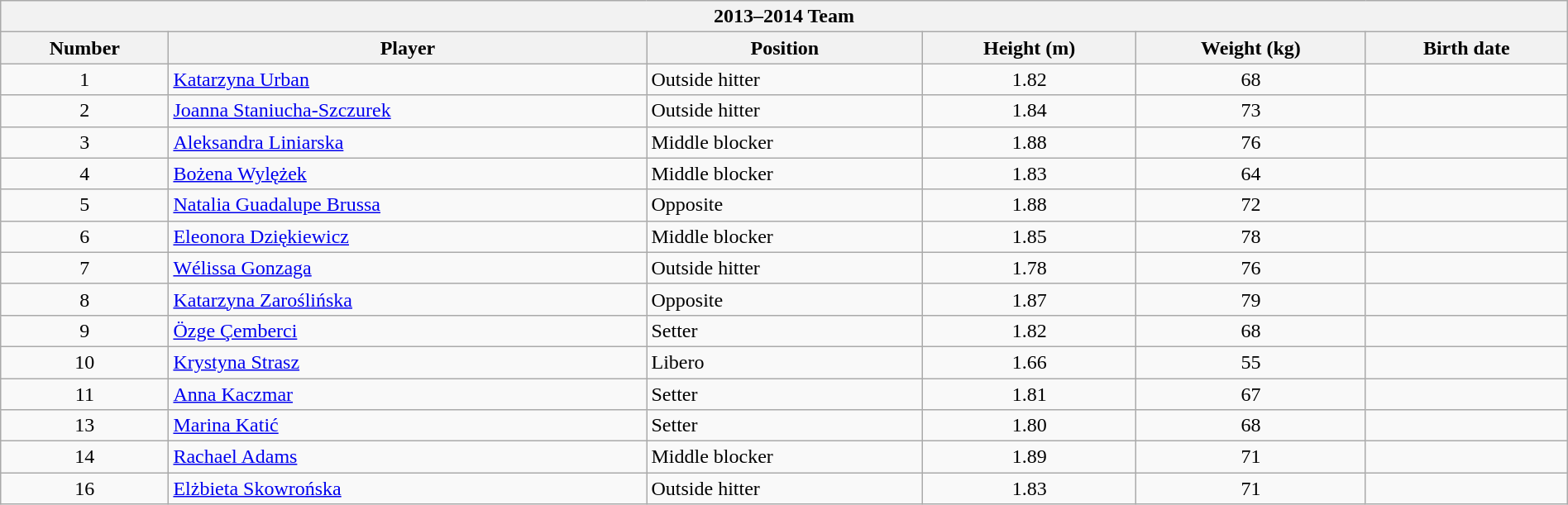<table class="wikitable collapsible collapsed" style="width:100%;">
<tr>
<th colspan=6><strong>2013–2014 Team</strong></th>
</tr>
<tr>
<th>Number</th>
<th>Player</th>
<th>Position</th>
<th>Height (m)</th>
<th>Weight (kg)</th>
<th>Birth date</th>
</tr>
<tr>
<td align="center">1</td>
<td> <a href='#'>Katarzyna Urban</a></td>
<td>Outside hitter</td>
<td align="center">1.82</td>
<td align="center">68</td>
<td></td>
</tr>
<tr>
<td align="center">2</td>
<td> <a href='#'>Joanna Staniucha-Szczurek</a></td>
<td>Outside hitter</td>
<td align="center">1.84</td>
<td align="center">73</td>
<td></td>
</tr>
<tr>
<td align="center">3</td>
<td> <a href='#'>Aleksandra Liniarska</a></td>
<td>Middle blocker</td>
<td align="center">1.88</td>
<td align="center">76</td>
<td></td>
</tr>
<tr>
<td align="center">4</td>
<td> <a href='#'>Bożena Wylężek</a></td>
<td>Middle blocker</td>
<td align="center">1.83</td>
<td align="center">64</td>
<td></td>
</tr>
<tr>
<td align="center">5</td>
<td> <a href='#'>Natalia Guadalupe Brussa</a></td>
<td>Opposite</td>
<td align="center">1.88</td>
<td align="center">72</td>
<td></td>
</tr>
<tr>
<td align="center">6</td>
<td> <a href='#'>Eleonora Dziękiewicz</a></td>
<td>Middle blocker</td>
<td align="center">1.85</td>
<td align="center">78</td>
<td></td>
</tr>
<tr>
<td align="center">7</td>
<td> <a href='#'>Wélissa Gonzaga</a></td>
<td>Outside hitter</td>
<td align="center">1.78</td>
<td align="center">76</td>
<td></td>
</tr>
<tr>
<td align="center">8</td>
<td> <a href='#'>Katarzyna Zaroślińska</a></td>
<td>Opposite</td>
<td align="center">1.87</td>
<td align="center">79</td>
<td></td>
</tr>
<tr>
<td align="center">9</td>
<td> <a href='#'>Özge Çemberci</a></td>
<td>Setter</td>
<td align="center">1.82</td>
<td align="center">68</td>
<td></td>
</tr>
<tr>
<td align="center">10</td>
<td> <a href='#'>Krystyna Strasz</a></td>
<td>Libero</td>
<td align="center">1.66</td>
<td align="center">55</td>
<td></td>
</tr>
<tr>
<td align="center">11</td>
<td> <a href='#'>Anna Kaczmar</a></td>
<td>Setter</td>
<td align="center">1.81</td>
<td align="center">67</td>
<td></td>
</tr>
<tr>
<td align="center">13</td>
<td> <a href='#'>Marina Katić</a></td>
<td>Setter</td>
<td align="center">1.80</td>
<td align="center">68</td>
<td></td>
</tr>
<tr>
<td align="center">14</td>
<td> <a href='#'>Rachael Adams</a></td>
<td>Middle blocker</td>
<td align="center">1.89</td>
<td align="center">71</td>
<td></td>
</tr>
<tr>
<td align="center">16</td>
<td> <a href='#'>Elżbieta Skowrońska</a></td>
<td>Outside hitter</td>
<td align="center">1.83</td>
<td align="center">71</td>
<td></td>
</tr>
</table>
